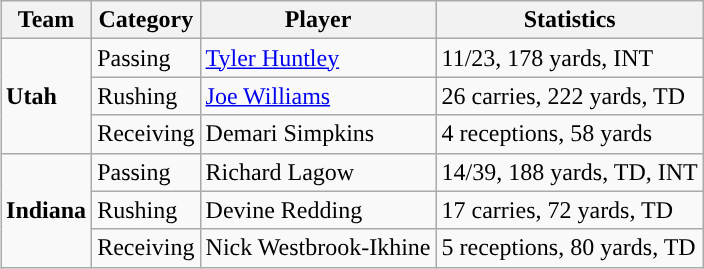<table class="wikitable" style="float: right;">
<tr>
<th>Team</th>
<th>Category</th>
<th>Player</th>
<th>Statistics</th>
</tr>
<tr>
<td rowspan=3><strong>Utah</strong></td>
<td>Passing</td>
<td><a href='#'>Tyler Huntley</a></td>
<td>11/23, 178 yards, INT</td>
</tr>
<tr>
<td>Rushing</td>
<td><a href='#'>Joe Williams</a></td>
<td>26 carries, 222 yards, TD</td>
</tr>
<tr>
<td>Receiving</td>
<td>Demari Simpkins</td>
<td>4 receptions, 58 yards</td>
</tr>
<tr>
<td rowspan=3><strong>Indiana</strong></td>
<td>Passing</td>
<td>Richard Lagow</td>
<td>14/39, 188 yards, TD, INT</td>
</tr>
<tr>
<td>Rushing</td>
<td>Devine Redding</td>
<td>17 carries, 72 yards, TD</td>
</tr>
<tr>
<td>Receiving</td>
<td>Nick Westbrook-Ikhine</td>
<td>5 receptions, 80 yards, TD</td>
</tr>
</table>
